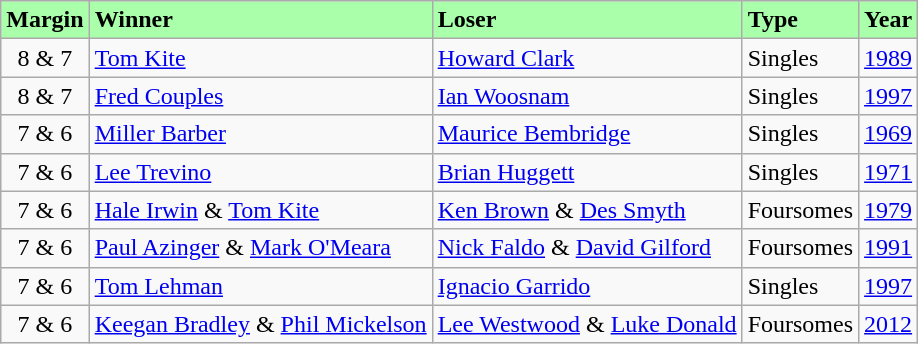<table class="wikitable">
<tr style="background:#aaffaa;" style="text-align:center">
<td><strong>Margin</strong></td>
<td><strong>Winner</strong></td>
<td><strong>Loser</strong></td>
<td><strong>Type</strong></td>
<td><strong>Year</strong></td>
</tr>
<tr>
<td align=center>8 & 7</td>
<td><a href='#'>Tom Kite</a></td>
<td><a href='#'>Howard Clark</a></td>
<td>Singles</td>
<td><a href='#'>1989</a></td>
</tr>
<tr>
<td align=center>8 & 7</td>
<td><a href='#'>Fred Couples</a></td>
<td><a href='#'>Ian Woosnam</a></td>
<td>Singles</td>
<td><a href='#'>1997</a></td>
</tr>
<tr>
<td align=center>7 & 6</td>
<td><a href='#'>Miller Barber</a></td>
<td><a href='#'>Maurice Bembridge</a></td>
<td>Singles</td>
<td><a href='#'>1969</a></td>
</tr>
<tr>
<td align=center>7 & 6</td>
<td><a href='#'>Lee Trevino</a></td>
<td><a href='#'>Brian Huggett</a></td>
<td>Singles</td>
<td><a href='#'>1971</a></td>
</tr>
<tr>
<td align=center>7 & 6</td>
<td><a href='#'>Hale Irwin</a> & <a href='#'>Tom Kite</a></td>
<td><a href='#'>Ken Brown</a> & <a href='#'>Des Smyth</a></td>
<td>Foursomes</td>
<td><a href='#'>1979</a></td>
</tr>
<tr>
<td align=center>7 & 6</td>
<td><a href='#'>Paul Azinger</a> & <a href='#'>Mark O'Meara</a></td>
<td><a href='#'>Nick Faldo</a> & <a href='#'>David Gilford</a></td>
<td>Foursomes</td>
<td><a href='#'>1991</a></td>
</tr>
<tr>
<td align=center>7 & 6</td>
<td><a href='#'>Tom Lehman</a></td>
<td><a href='#'>Ignacio Garrido</a></td>
<td>Singles</td>
<td><a href='#'>1997</a></td>
</tr>
<tr>
<td align=center>7 & 6</td>
<td><a href='#'>Keegan Bradley</a> & <a href='#'>Phil Mickelson</a></td>
<td><a href='#'>Lee Westwood</a> & <a href='#'>Luke Donald</a></td>
<td>Foursomes</td>
<td><a href='#'>2012</a></td>
</tr>
</table>
